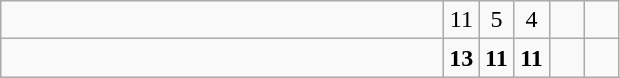<table class="wikitable">
<tr>
<td style="width:18em"></td>
<td align=center style="width:1em">11</td>
<td align=center style="width:1em">5</td>
<td align=center style="width:1em">4</td>
<td align=center style="width:1em"></td>
<td align=center style="width:1em"></td>
</tr>
<tr>
<td style="width:18em"><strong></strong></td>
<td align=center style="width:1em"><strong>13</strong></td>
<td align=center style="width:1em"><strong>11</strong></td>
<td align=center style="width:1em"><strong>11</strong></td>
<td align=center style="width:1em"></td>
<td align=center style="width:1em"></td>
</tr>
</table>
